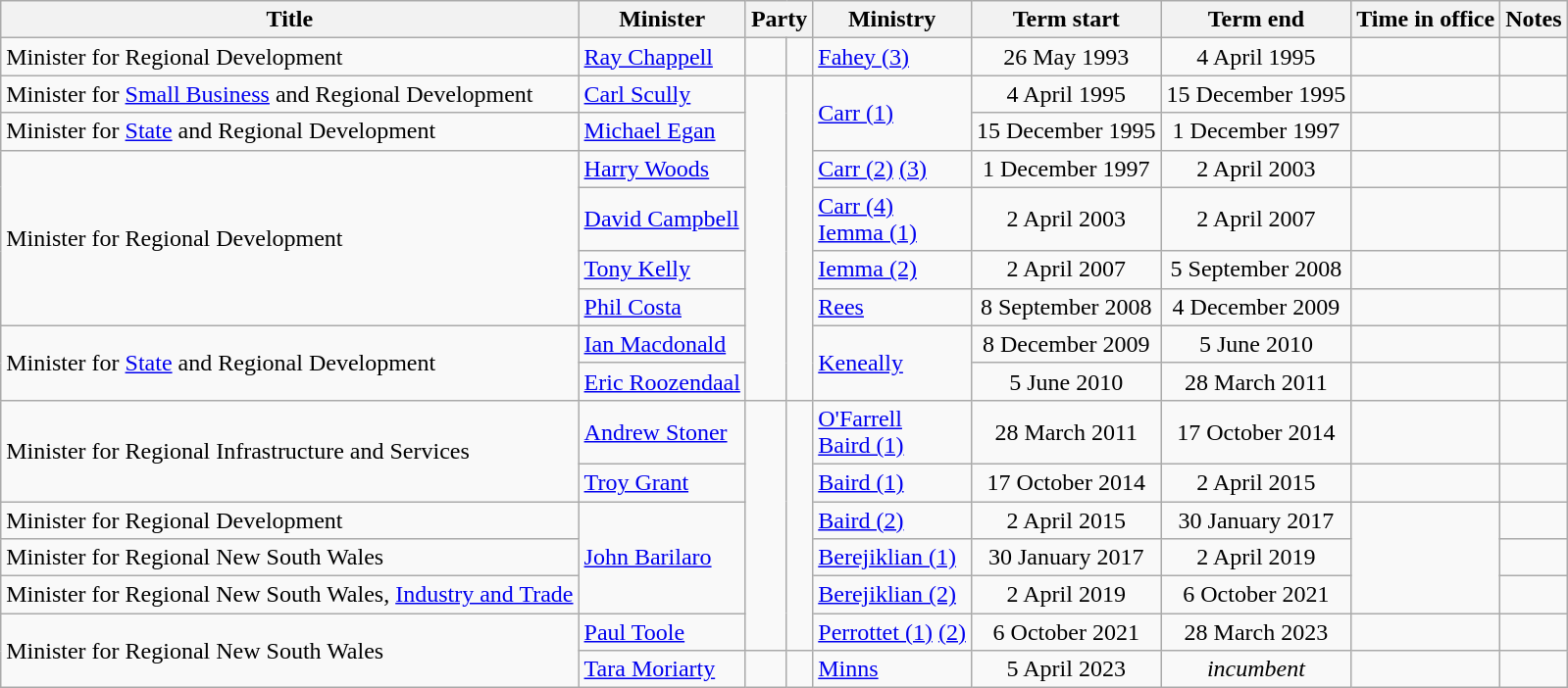<table class="wikitable sortable">
<tr>
<th>Title</th>
<th>Minister</th>
<th colspan="2">Party</th>
<th>Ministry</th>
<th>Term start</th>
<th>Term end</th>
<th>Time in office</th>
<th class="unsortable">Notes</th>
</tr>
<tr>
<td>Minister for Regional Development</td>
<td><a href='#'>Ray Chappell</a></td>
<td> </td>
<td></td>
<td><a href='#'>Fahey (3)</a></td>
<td align=center>26 May 1993</td>
<td align=center>4 April 1995</td>
<td align=right></td>
<td></td>
</tr>
<tr>
<td>Minister for <a href='#'>Small Business</a> and Regional Development</td>
<td><a href='#'>Carl Scully</a></td>
<td rowspan ="8" > </td>
<td rowspan="8"></td>
<td rowspan="2"><a href='#'>Carr (1)</a></td>
<td align=center>4 April 1995</td>
<td align=center>15 December 1995</td>
<td align=right></td>
<td></td>
</tr>
<tr>
<td>Minister for <a href='#'>State</a> and Regional Development</td>
<td><a href='#'>Michael Egan</a></td>
<td align=center>15 December 1995</td>
<td align=center>1 December 1997</td>
<td align=right></td>
<td></td>
</tr>
<tr>
<td rowspan="4">Minister for Regional Development</td>
<td><a href='#'>Harry Woods</a></td>
<td><a href='#'>Carr (2)</a> <a href='#'>(3)</a></td>
<td align=center>1 December 1997</td>
<td align=center>2 April 2003</td>
<td align=right></td>
<td></td>
</tr>
<tr>
<td><a href='#'>David Campbell</a></td>
<td><a href='#'>Carr (4)</a><br><a href='#'>Iemma (1)</a></td>
<td align=center>2 April 2003</td>
<td align=center>2 April 2007</td>
<td align=right></td>
<td></td>
</tr>
<tr>
<td><a href='#'>Tony Kelly</a></td>
<td><a href='#'>Iemma (2)</a></td>
<td align=center>2 April 2007</td>
<td align=center>5 September 2008</td>
<td align=right></td>
<td></td>
</tr>
<tr>
<td><a href='#'>Phil Costa</a></td>
<td><a href='#'>Rees</a></td>
<td align=center>8 September 2008</td>
<td align=center>4 December 2009</td>
<td align=right></td>
<td></td>
</tr>
<tr>
<td rowspan="2">Minister for <a href='#'>State</a> and Regional Development</td>
<td><a href='#'>Ian Macdonald</a></td>
<td rowspan="2"><a href='#'>Keneally</a></td>
<td align=center>8 December 2009</td>
<td align=center>5 June 2010</td>
<td align=right></td>
<td></td>
</tr>
<tr>
<td><a href='#'>Eric Roozendaal</a></td>
<td align=center>5 June 2010</td>
<td align=center>28 March 2011</td>
<td align=right></td>
<td></td>
</tr>
<tr>
<td rowspan="2">Minister for Regional Infrastructure and Services</td>
<td><a href='#'>Andrew Stoner</a></td>
<td rowspan=6 > </td>
<td rowspan=6></td>
<td><a href='#'>O'Farrell</a><br><a href='#'>Baird (1)</a></td>
<td align=center>28 March 2011</td>
<td align=center>17 October 2014</td>
<td align=right></td>
<td></td>
</tr>
<tr>
<td><a href='#'>Troy Grant</a></td>
<td><a href='#'>Baird (1)</a></td>
<td align=center>17 October 2014</td>
<td align=center>2 April 2015</td>
<td align=right></td>
<td></td>
</tr>
<tr>
<td>Minister for Regional Development</td>
<td rowspan="3"><a href='#'>John Barilaro</a></td>
<td><a href='#'>Baird (2)</a></td>
<td align=center>2 April 2015</td>
<td align=center>30 January 2017</td>
<td rowspan=3 align=right></td>
</tr>
<tr>
<td>Minister for Regional New South Wales</td>
<td><a href='#'>Berejiklian (1)</a></td>
<td align=center>30 January 2017</td>
<td align=center>2 April 2019</td>
<td></td>
</tr>
<tr>
<td>Minister for Regional New South Wales, <a href='#'>Industry and Trade</a></td>
<td><a href='#'>Berejiklian (2)</a></td>
<td align=center>2 April 2019</td>
<td align=center>6 October 2021</td>
<td></td>
</tr>
<tr>
<td rowspan=2>Minister for Regional New South Wales</td>
<td><a href='#'>Paul Toole</a></td>
<td><a href='#'>Perrottet (1)</a> <a href='#'>(2)</a></td>
<td align=center>6 October 2021</td>
<td align=center>28 March 2023</td>
<td align=right></td>
<td></td>
</tr>
<tr>
<td><a href='#'>Tara Moriarty</a></td>
<td> </td>
<td></td>
<td><a href='#'>Minns</a></td>
<td align=center>5 April 2023</td>
<td align=center><em>incumbent</em></td>
<td align=right></td>
<td></td>
</tr>
</table>
